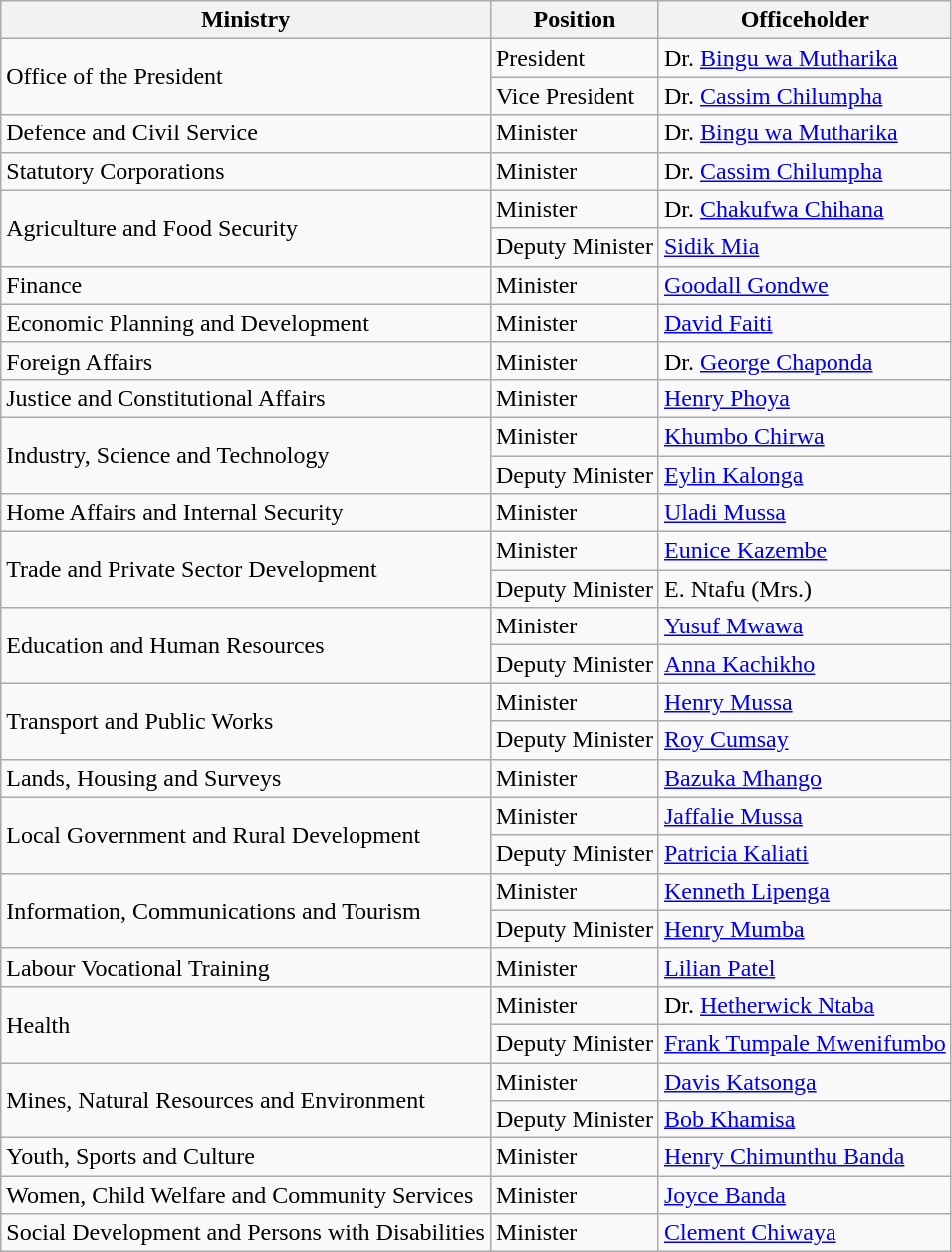<table class="wikitable">
<tr>
<th>Ministry</th>
<th>Position</th>
<th>Officeholder</th>
</tr>
<tr>
<td rowspan="2">Office of the President</td>
<td>President</td>
<td>Dr. <a href='#'>Bingu wa Mutharika</a></td>
</tr>
<tr>
<td>Vice President</td>
<td>Dr. <a href='#'>Cassim Chilumpha</a></td>
</tr>
<tr>
<td>Defence and Civil Service</td>
<td>Minister</td>
<td>Dr. <a href='#'>Bingu wa Mutharika</a></td>
</tr>
<tr>
<td>Statutory Corporations</td>
<td>Minister</td>
<td>Dr. <a href='#'>Cassim Chilumpha</a></td>
</tr>
<tr>
<td rowspan="2">Agriculture and Food Security</td>
<td>Minister</td>
<td>Dr. <a href='#'>Chakufwa Chihana</a></td>
</tr>
<tr>
<td>Deputy Minister</td>
<td><a href='#'>Sidik Mia</a></td>
</tr>
<tr>
<td>Finance</td>
<td>Minister</td>
<td><a href='#'>Goodall Gondwe</a></td>
</tr>
<tr>
<td>Economic Planning and Development</td>
<td>Minister</td>
<td><a href='#'>David Faiti</a></td>
</tr>
<tr>
<td>Foreign Affairs</td>
<td>Minister</td>
<td>Dr. <a href='#'>George Chaponda</a></td>
</tr>
<tr>
<td>Justice and Constitutional Affairs</td>
<td>Minister</td>
<td><a href='#'>Henry Phoya</a></td>
</tr>
<tr>
<td rowspan="2">Industry, Science and Technology</td>
<td>Minister</td>
<td><a href='#'>Khumbo Chirwa</a></td>
</tr>
<tr>
<td>Deputy Minister</td>
<td><a href='#'>Eylin Kalonga</a></td>
</tr>
<tr>
<td>Home Affairs and Internal Security</td>
<td>Minister</td>
<td><a href='#'>Uladi Mussa</a></td>
</tr>
<tr>
<td rowspan="2">Trade and Private Sector Development</td>
<td>Minister</td>
<td><a href='#'>Eunice Kazembe</a></td>
</tr>
<tr>
<td>Deputy Minister</td>
<td>E. Ntafu (Mrs.)</td>
</tr>
<tr>
<td rowspan="2">Education and Human Resources</td>
<td>Minister</td>
<td><a href='#'>Yusuf Mwawa</a></td>
</tr>
<tr>
<td>Deputy Minister</td>
<td><a href='#'>Anna Kachikho</a></td>
</tr>
<tr>
<td rowspan="2">Transport and Public Works</td>
<td>Minister</td>
<td><a href='#'>Henry Mussa</a></td>
</tr>
<tr>
<td>Deputy Minister</td>
<td><a href='#'>Roy Cumsay</a></td>
</tr>
<tr>
<td>Lands, Housing and Surveys</td>
<td>Minister</td>
<td><a href='#'>Bazuka Mhango</a></td>
</tr>
<tr>
<td rowspan="2">Local Government and Rural Development</td>
<td>Minister</td>
<td><a href='#'>Jaffalie Mussa</a></td>
</tr>
<tr>
<td>Deputy Minister</td>
<td><a href='#'>Patricia Kaliati</a></td>
</tr>
<tr>
<td rowspan="2">Information, Communications and Tourism</td>
<td>Minister</td>
<td><a href='#'>Kenneth Lipenga</a></td>
</tr>
<tr>
<td>Deputy Minister</td>
<td><a href='#'>Henry Mumba</a></td>
</tr>
<tr>
<td>Labour Vocational Training</td>
<td>Minister</td>
<td><a href='#'>Lilian Patel</a></td>
</tr>
<tr>
<td rowspan="2">Health</td>
<td>Minister</td>
<td>Dr. <a href='#'>Hetherwick Ntaba</a></td>
</tr>
<tr>
<td>Deputy Minister</td>
<td><a href='#'>Frank Tumpale Mwenifumbo</a></td>
</tr>
<tr>
<td rowspan="2">Mines, Natural Resources and Environment</td>
<td>Minister</td>
<td><a href='#'>Davis Katsonga</a></td>
</tr>
<tr>
<td>Deputy Minister</td>
<td><a href='#'>Bob Khamisa</a></td>
</tr>
<tr>
<td>Youth, Sports and Culture</td>
<td>Minister</td>
<td><a href='#'>Henry Chimunthu Banda</a></td>
</tr>
<tr>
<td>Women, Child Welfare and Community Services</td>
<td>Minister</td>
<td><a href='#'>Joyce Banda</a></td>
</tr>
<tr>
<td>Social Development and Persons with Disabilities</td>
<td>Minister</td>
<td><a href='#'>Clement Chiwaya</a></td>
</tr>
</table>
